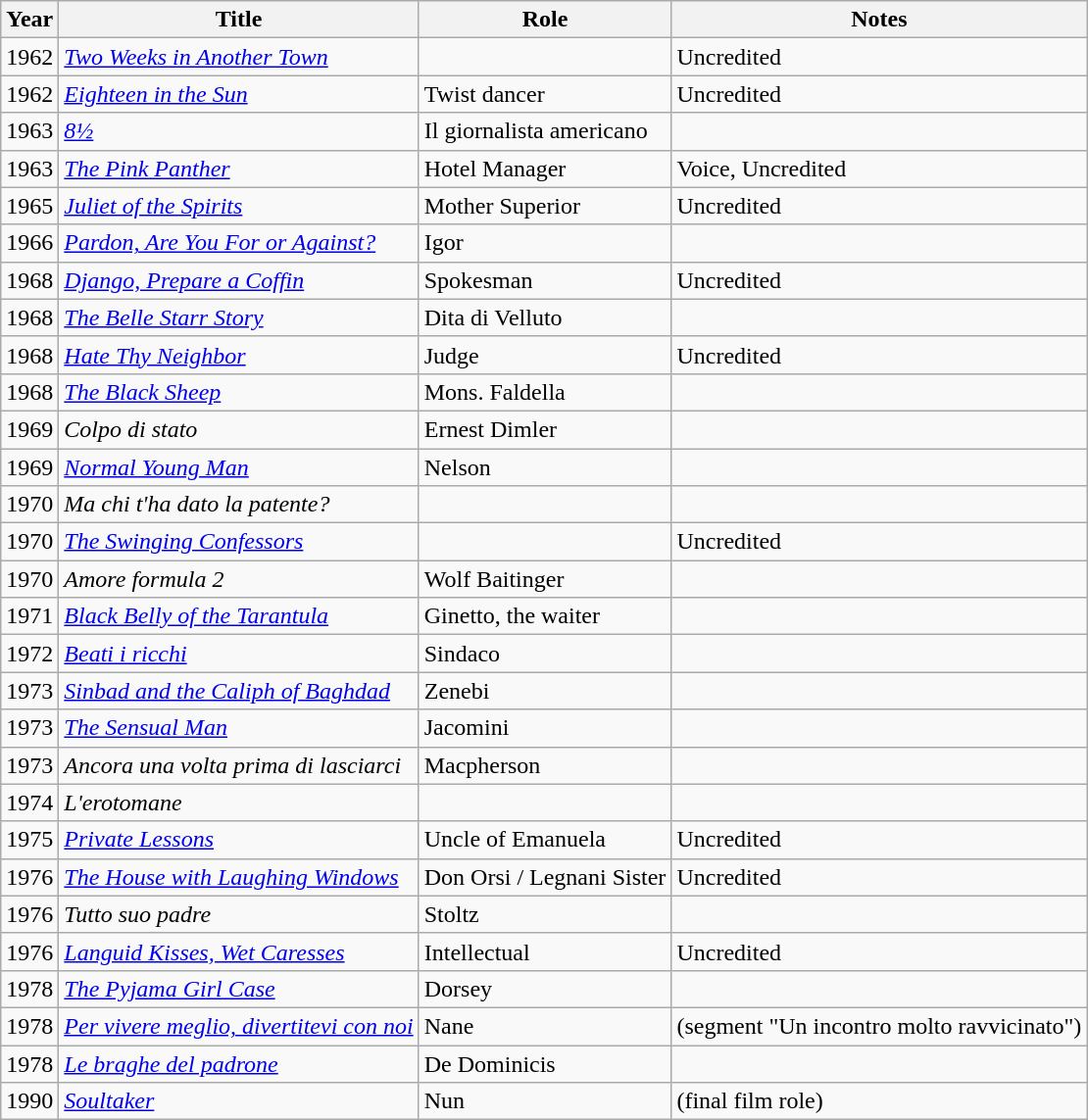<table class="wikitable">
<tr>
<th>Year</th>
<th>Title</th>
<th>Role</th>
<th>Notes</th>
</tr>
<tr>
<td>1962</td>
<td><em><a href='#'>Two Weeks in Another Town</a></em></td>
<td></td>
<td>Uncredited</td>
</tr>
<tr>
<td>1962</td>
<td><em><a href='#'>Eighteen in the Sun</a></em></td>
<td>Twist dancer</td>
<td>Uncredited</td>
</tr>
<tr>
<td>1963</td>
<td><em><a href='#'>8½</a></em></td>
<td>Il giornalista americano</td>
<td></td>
</tr>
<tr>
<td>1963</td>
<td><em><a href='#'>The Pink Panther</a></em></td>
<td>Hotel Manager</td>
<td>Voice, Uncredited</td>
</tr>
<tr>
<td>1965</td>
<td><em><a href='#'>Juliet of the Spirits</a></em></td>
<td>Mother Superior</td>
<td>Uncredited</td>
</tr>
<tr>
<td>1966</td>
<td><em><a href='#'>Pardon, Are You For or Against?</a></em></td>
<td>Igor</td>
<td></td>
</tr>
<tr>
<td>1968</td>
<td><em><a href='#'>Django, Prepare a Coffin</a></em></td>
<td>Spokesman</td>
<td>Uncredited</td>
</tr>
<tr>
<td>1968</td>
<td><em><a href='#'>The Belle Starr Story</a></em></td>
<td>Dita di Velluto</td>
<td></td>
</tr>
<tr>
<td>1968</td>
<td><em><a href='#'>Hate Thy Neighbor</a></em></td>
<td>Judge</td>
<td>Uncredited</td>
</tr>
<tr>
<td>1968</td>
<td><em><a href='#'>The Black Sheep</a></em></td>
<td>Mons. Faldella</td>
<td></td>
</tr>
<tr>
<td>1969</td>
<td><em>Colpo di stato</em></td>
<td>Ernest Dimler</td>
<td></td>
</tr>
<tr>
<td>1969</td>
<td><em><a href='#'>Normal Young Man</a></em></td>
<td>Nelson</td>
<td></td>
</tr>
<tr>
<td>1970</td>
<td><em>Ma chi t'ha dato la patente?</em></td>
<td></td>
<td></td>
</tr>
<tr>
<td>1970</td>
<td><em><a href='#'>The Swinging Confessors</a></em></td>
<td></td>
<td>Uncredited</td>
</tr>
<tr>
<td>1970</td>
<td><em>Amore formula 2</em></td>
<td>Wolf Baitinger</td>
<td></td>
</tr>
<tr>
<td>1971</td>
<td><em><a href='#'>Black Belly of the Tarantula</a></em></td>
<td>Ginetto, the waiter</td>
<td></td>
</tr>
<tr>
<td>1972</td>
<td><em><a href='#'>Beati i ricchi</a></em></td>
<td>Sindaco</td>
<td></td>
</tr>
<tr>
<td>1973</td>
<td><em><a href='#'>Sinbad and the Caliph of Baghdad</a></em></td>
<td>Zenebi</td>
<td></td>
</tr>
<tr>
<td>1973</td>
<td><em><a href='#'>The Sensual Man</a></em></td>
<td>Jacomini</td>
<td></td>
</tr>
<tr>
<td>1973</td>
<td><em>Ancora una volta prima di lasciarci</em></td>
<td>Macpherson</td>
<td></td>
</tr>
<tr>
<td>1974</td>
<td><em>L'erotomane</em></td>
<td></td>
<td></td>
</tr>
<tr>
<td>1975</td>
<td><em><a href='#'>Private Lessons</a></em></td>
<td>Uncle of Emanuela</td>
<td>Uncredited</td>
</tr>
<tr>
<td>1976</td>
<td><em><a href='#'>The House with Laughing Windows</a></em></td>
<td>Don Orsi / Legnani Sister</td>
<td>Uncredited</td>
</tr>
<tr>
<td>1976</td>
<td><em>Tutto suo padre</em></td>
<td>Stoltz</td>
<td></td>
</tr>
<tr>
<td>1976</td>
<td><em><a href='#'>Languid Kisses, Wet Caresses</a></em></td>
<td>Intellectual</td>
<td>Uncredited</td>
</tr>
<tr>
<td>1978</td>
<td><em><a href='#'>The Pyjama Girl Case</a></em></td>
<td>Dorsey</td>
<td></td>
</tr>
<tr>
<td>1978</td>
<td><em><a href='#'>Per vivere meglio, divertitevi con noi</a></em></td>
<td>Nane</td>
<td>(segment "Un incontro molto ravvicinato")</td>
</tr>
<tr>
<td>1978</td>
<td><em><a href='#'>Le braghe del padrone</a></em></td>
<td>De Dominicis</td>
<td></td>
</tr>
<tr>
<td>1990</td>
<td><em><a href='#'>Soultaker</a></em></td>
<td>Nun</td>
<td>(final film role)</td>
</tr>
</table>
